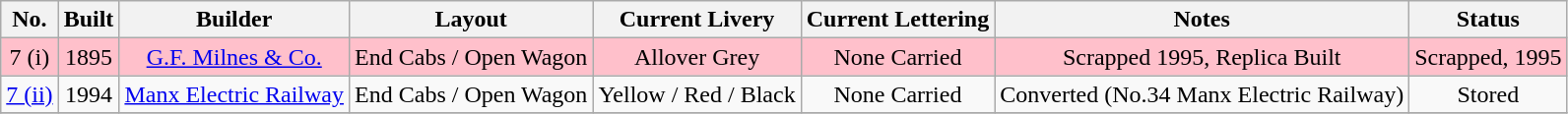<table class="wikitable">
<tr>
<th>No.</th>
<th>Built</th>
<th>Builder</th>
<th>Layout</th>
<th>Current Livery</th>
<th>Current Lettering</th>
<th>Notes</th>
<th>Status</th>
</tr>
<tr bgcolor=#ffc0cb>
<td align="center">7 (i)</td>
<td align="center">1895</td>
<td align="center"><a href='#'>G.F. Milnes & Co.</a></td>
<td align="center">End Cabs / Open Wagon</td>
<td align="center">Allover Grey</td>
<td align="center">None Carried</td>
<td align="center">Scrapped 1995, Replica Built</td>
<td align="center">Scrapped, 1995</td>
</tr>
<tr>
<td align="center"><a href='#'>7 (ii)</a></td>
<td align="center">1994</td>
<td align="center"><a href='#'>Manx Electric Railway</a></td>
<td align="center">End Cabs / Open Wagon</td>
<td align="center">Yellow / Red / Black</td>
<td align="center">None Carried</td>
<td align="center">Converted (No.34 Manx Electric Railway)</td>
<td align="center">Stored</td>
</tr>
<tr>
</tr>
</table>
